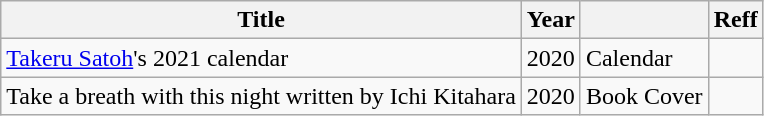<table class="wikitable sortable mw-collapsible">
<tr>
<th>Title</th>
<th>Year</th>
<th></th>
<th>Reff</th>
</tr>
<tr>
<td><a href='#'>Takeru Satoh</a>'s 2021 calendar</td>
<td>2020</td>
<td>Calendar</td>
<td></td>
</tr>
<tr>
<td>Take a breath with this night written by Ichi Kitahara</td>
<td>2020</td>
<td>Book Cover</td>
<td></td>
</tr>
</table>
